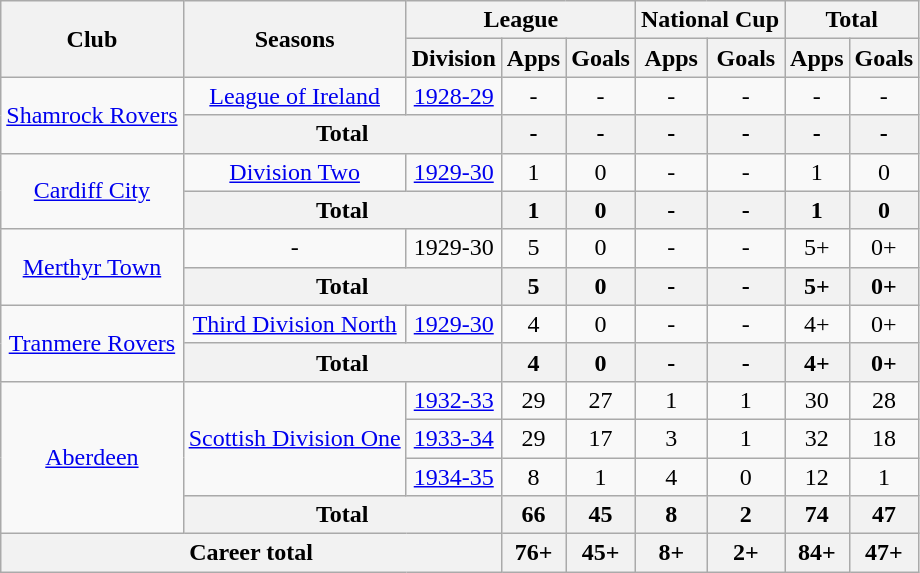<table class="wikitable" style="text-align:center">
<tr>
<th rowspan="2">Club</th>
<th rowspan="2">Seasons</th>
<th colspan="3">League</th>
<th colspan="2">National Cup</th>
<th colspan="2">Total</th>
</tr>
<tr>
<th>Division</th>
<th>Apps</th>
<th>Goals</th>
<th>Apps</th>
<th>Goals</th>
<th>Apps</th>
<th>Goals</th>
</tr>
<tr>
<td rowspan="2"><a href='#'>Shamrock Rovers</a></td>
<td><a href='#'>League of Ireland</a></td>
<td><a href='#'>1928-29</a></td>
<td>-</td>
<td>-</td>
<td>-</td>
<td>-</td>
<td>-</td>
<td>-</td>
</tr>
<tr>
<th colspan="2">Total</th>
<th>-</th>
<th>-</th>
<th>-</th>
<th>-</th>
<th>-</th>
<th>-</th>
</tr>
<tr>
<td rowspan="2"><a href='#'>Cardiff City</a></td>
<td><a href='#'>Division Two</a></td>
<td><a href='#'>1929-30</a></td>
<td>1</td>
<td>0</td>
<td>-</td>
<td>-</td>
<td>1</td>
<td>0</td>
</tr>
<tr>
<th colspan="2">Total</th>
<th>1</th>
<th>0</th>
<th>-</th>
<th>-</th>
<th>1</th>
<th>0</th>
</tr>
<tr>
<td rowspan="2"><a href='#'>Merthyr Town</a></td>
<td>-</td>
<td>1929-30</td>
<td>5</td>
<td>0</td>
<td>-</td>
<td>-</td>
<td>5+</td>
<td>0+</td>
</tr>
<tr>
<th colspan="2">Total</th>
<th>5</th>
<th>0</th>
<th>-</th>
<th>-</th>
<th>5+</th>
<th>0+</th>
</tr>
<tr>
<td rowspan="2"><a href='#'>Tranmere Rovers</a></td>
<td><a href='#'>Third Division North</a></td>
<td><a href='#'>1929-30</a></td>
<td>4</td>
<td>0</td>
<td>-</td>
<td>-</td>
<td>4+</td>
<td>0+</td>
</tr>
<tr>
<th colspan="2">Total</th>
<th>4</th>
<th>0</th>
<th>-</th>
<th>-</th>
<th>4+</th>
<th>0+</th>
</tr>
<tr>
<td rowspan="4"><a href='#'>Aberdeen</a></td>
<td rowspan="3"><a href='#'>Scottish Division One</a></td>
<td><a href='#'>1932-33</a></td>
<td>29</td>
<td>27</td>
<td>1</td>
<td>1</td>
<td>30</td>
<td>28</td>
</tr>
<tr>
<td><a href='#'>1933-34</a></td>
<td>29</td>
<td>17</td>
<td>3</td>
<td>1</td>
<td>32</td>
<td>18</td>
</tr>
<tr>
<td><a href='#'>1934-35</a></td>
<td>8</td>
<td>1</td>
<td>4</td>
<td>0</td>
<td>12</td>
<td>1</td>
</tr>
<tr>
<th colspan="2">Total</th>
<th>66</th>
<th>45</th>
<th>8</th>
<th>2</th>
<th>74</th>
<th>47</th>
</tr>
<tr>
<th colspan="3">Career total</th>
<th>76+</th>
<th>45+</th>
<th>8+</th>
<th>2+</th>
<th>84+</th>
<th>47+</th>
</tr>
</table>
